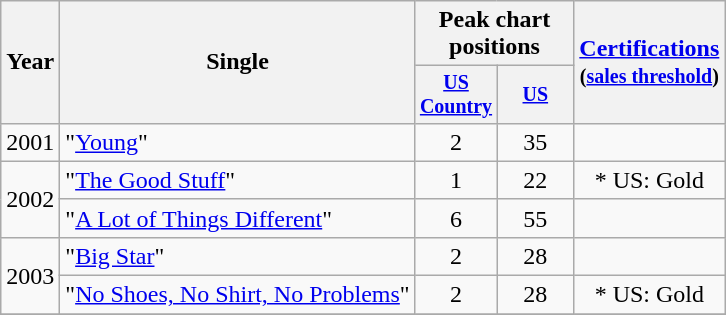<table class="wikitable" style="text-align:center;">
<tr>
<th rowspan=2>Year</th>
<th rowspan=2>Single</th>
<th colspan=2>Peak chart<br>positions</th>
<th rowspan="2" style"width:8em;"><a href='#'>Certifications</a><br><small>(<a href='#'>sales threshold</a>)</small></th>
</tr>
<tr style="font-size:smaller;">
<th width="45"><a href='#'>US Country</a><br></th>
<th width="45"><a href='#'>US</a><br></th>
</tr>
<tr>
<td>2001</td>
<td align="left">"<a href='#'>Young</a>"</td>
<td>2</td>
<td>35</td>
<td></td>
</tr>
<tr>
<td rowspan=2>2002</td>
<td align="left">"<a href='#'>The Good Stuff</a>"</td>
<td>1</td>
<td>22</td>
<td>* US: Gold</td>
</tr>
<tr>
<td align="left">"<a href='#'>A Lot of Things Different</a>"</td>
<td>6</td>
<td>55</td>
<td></td>
</tr>
<tr>
<td rowspan=2>2003</td>
<td align="left">"<a href='#'>Big Star</a>"</td>
<td>2</td>
<td>28</td>
<td></td>
</tr>
<tr>
<td align="left">"<a href='#'>No Shoes, No Shirt, No Problems</a>"</td>
<td>2</td>
<td>28</td>
<td>* US: Gold</td>
</tr>
<tr>
</tr>
</table>
